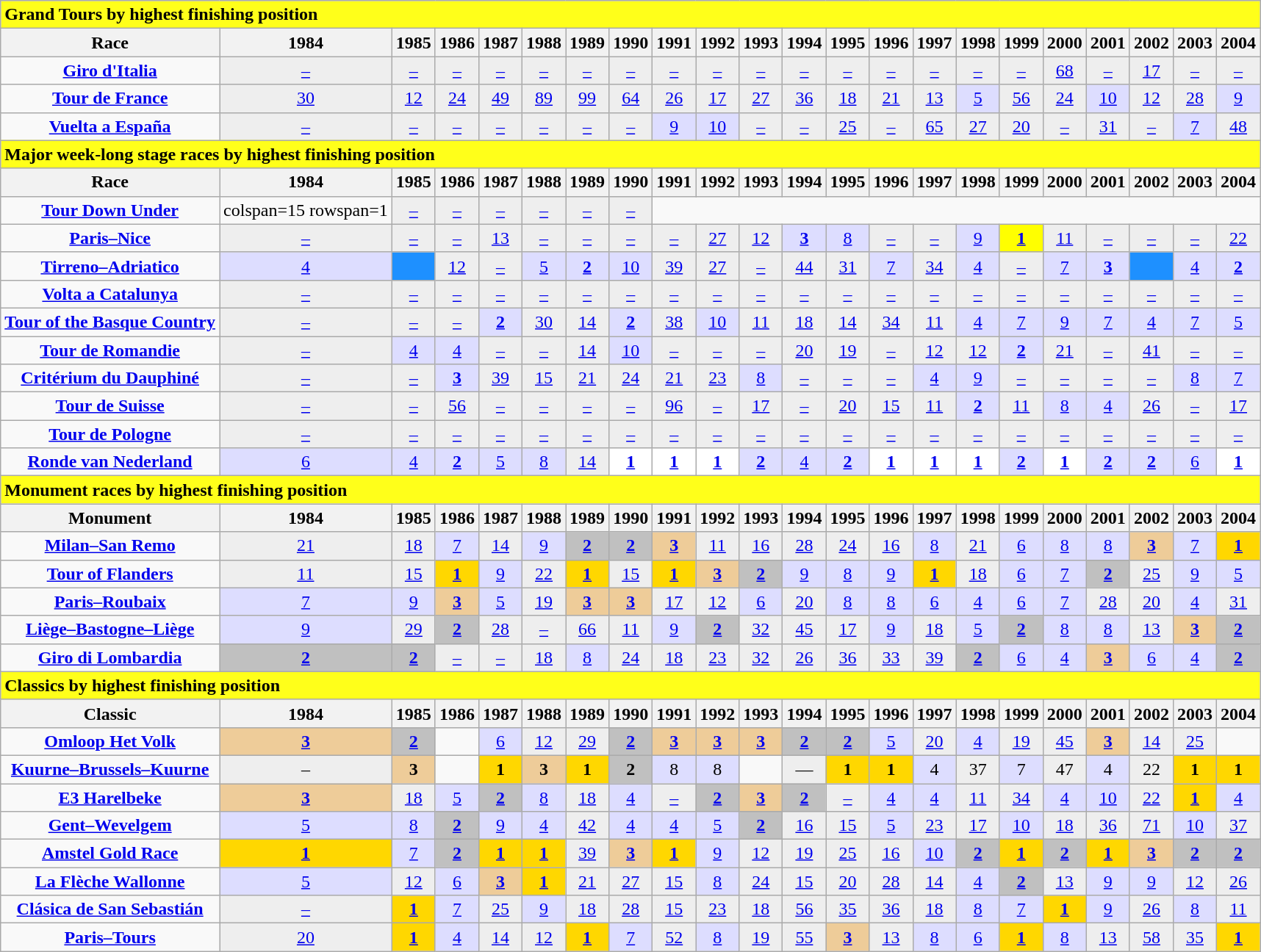<table class="wikitable">
<tr style="background:#eee;">
<td style="background:#ffff1a;" colspan=27><strong>Grand Tours by highest finishing position</strong></td>
</tr>
<tr>
<th>Race</th>
<th>1984</th>
<th>1985</th>
<th>1986</th>
<th>1987</th>
<th>1988</th>
<th>1989</th>
<th>1990</th>
<th>1991</th>
<th>1992</th>
<th>1993</th>
<th>1994</th>
<th>1995</th>
<th>1996</th>
<th>1997</th>
<th>1998</th>
<th>1999</th>
<th>2000</th>
<th>2001</th>
<th>2002</th>
<th>2003</th>
<th>2004</th>
</tr>
<tr align="center">
<td style="text-align:center;"><strong><a href='#'>Giro d'Italia</a></strong></td>
<td style="background:#eee;"><a href='#'>–</a></td>
<td style="background:#eee;"><a href='#'>–</a></td>
<td style="background:#eee;"><a href='#'>–</a></td>
<td style="background:#eee;"><a href='#'>–</a></td>
<td style="background:#eee;"><a href='#'>–</a></td>
<td style="background:#eee;"><a href='#'>–</a></td>
<td style="background:#eee;"><a href='#'>–</a></td>
<td style="background:#eee;"><a href='#'>–</a></td>
<td style="background:#eee;"><a href='#'>–</a></td>
<td style="background:#eee;"><a href='#'>–</a></td>
<td style="background:#eee;"><a href='#'>–</a></td>
<td style="background:#eee;"><a href='#'>–</a></td>
<td style="background:#eee;"><a href='#'>–</a></td>
<td style="background:#eee;"><a href='#'>–</a></td>
<td style="background:#eee;"><a href='#'>–</a></td>
<td style="background:#eee;"><a href='#'>–</a></td>
<td style="background:#eee;"><a href='#'>68</a></td>
<td style="background:#eee;"><a href='#'>–</a></td>
<td style="background:#eee;"><a href='#'>17</a></td>
<td style="background:#eee;"><a href='#'>–</a></td>
<td style="background:#eee;"><a href='#'>–</a></td>
</tr>
<tr align="center">
<td style="text-align:center;"><strong><a href='#'>Tour de France</a></strong></td>
<td style="background:#eee;"><a href='#'>30</a></td>
<td style="background:#eee;"><a href='#'>12</a></td>
<td style="background:#eee;"><a href='#'>24</a></td>
<td style="background:#eee;"><a href='#'>49</a></td>
<td style="background:#eee;"><a href='#'>89</a></td>
<td style="background:#eee;"><a href='#'>99</a></td>
<td style="background:#eee;"><a href='#'>64</a></td>
<td style="background:#eee;"><a href='#'>26</a></td>
<td style="background:#eee;"><a href='#'>17</a></td>
<td style="background:#eee;"><a href='#'>27</a></td>
<td style="background:#eee;"><a href='#'>36</a></td>
<td style="background:#eee;"><a href='#'>18</a></td>
<td style="background:#eee;"><a href='#'>21</a></td>
<td style="background:#eee;"><a href='#'>13</a></td>
<td style="background:#ddf;"><a href='#'>5</a></td>
<td style="background:#eee;"><a href='#'>56</a></td>
<td style="background:#eee;"><a href='#'>24</a></td>
<td style="background:#ddf;"><a href='#'>10</a></td>
<td style="background:#eee;"><a href='#'>12</a></td>
<td style="background:#eee;"><a href='#'>28</a></td>
<td style="background:#ddf;"><a href='#'>9</a></td>
</tr>
<tr align="center">
<td style="text-align:center;"><strong><a href='#'>Vuelta a España</a></strong></td>
<td style="background:#eee;"><a href='#'>–</a></td>
<td style="background:#eee;"><a href='#'>–</a></td>
<td style="background:#eee;"><a href='#'>–</a></td>
<td style="background:#eee;"><a href='#'>–</a></td>
<td style="background:#eee;"><a href='#'>–</a></td>
<td style="background:#eee;"><a href='#'>–</a></td>
<td style="background:#eee;"><a href='#'>–</a></td>
<td style="background:#ddf;"><a href='#'>9</a></td>
<td style="background:#ddf;"><a href='#'>10</a></td>
<td style="background:#eee;"><a href='#'>–</a></td>
<td style="background:#eee;"><a href='#'>–</a></td>
<td style="background:#eee;"><a href='#'>25</a></td>
<td style="background:#eee;"><a href='#'>–</a></td>
<td style="background:#eee;"><a href='#'>65</a></td>
<td style="background:#eee;"><a href='#'>27</a></td>
<td style="background:#eee;"><a href='#'>20</a></td>
<td style="background:#eee;"><a href='#'>–</a></td>
<td style="background:#eee;"><a href='#'>31</a></td>
<td style="background:#eee;"><a href='#'>–</a></td>
<td style="background:#ddf;"><a href='#'>7</a></td>
<td style="background:#eee;"><a href='#'>48</a></td>
</tr>
<tr>
<td style="background:#ffff1a;" colspan=27><strong>Major week-long stage races by highest finishing position</strong></td>
</tr>
<tr>
<th>Race</th>
<th>1984</th>
<th>1985</th>
<th>1986</th>
<th>1987</th>
<th>1988</th>
<th>1989</th>
<th>1990</th>
<th>1991</th>
<th>1992</th>
<th>1993</th>
<th>1994</th>
<th>1995</th>
<th>1996</th>
<th>1997</th>
<th>1998</th>
<th>1999</th>
<th>2000</th>
<th>2001</th>
<th>2002</th>
<th>2003</th>
<th>2004</th>
</tr>
<tr align="center">
<td style="text-align:center;"><strong><a href='#'>Tour Down Under</a></strong></td>
<td>colspan=15 rowspan=1 </td>
<td style="background:#eee;"><a href='#'>–</a></td>
<td style="background:#eee;"><a href='#'>–</a></td>
<td style="background:#eee;"><a href='#'>–</a></td>
<td style="background:#eee;"><a href='#'>–</a></td>
<td style="background:#eee;"><a href='#'>–</a></td>
<td style="background:#eee;"><a href='#'>–</a></td>
</tr>
<tr align="center">
<td style="text-align:center;"><strong><a href='#'>Paris–Nice</a></strong></td>
<td style="background:#eee;"><a href='#'>–</a></td>
<td style="background:#eee;"><a href='#'>–</a></td>
<td style="background:#eee;"><a href='#'>–</a></td>
<td style="background:#eee;"><a href='#'>13</a></td>
<td style="background:#eee;"><a href='#'>–</a></td>
<td style="background:#eee;"><a href='#'>–</a></td>
<td style="background:#eee;"><a href='#'>–</a></td>
<td style="background:#eee;"><a href='#'>–</a></td>
<td style="background:#eee;"><a href='#'>27</a></td>
<td style="background:#eee;"><a href='#'>12</a></td>
<td style="background:#ddf;"><a href='#'><strong>3</strong></a></td>
<td style="background:#ddf;"><a href='#'>8</a></td>
<td style="background:#eee;"><a href='#'>–</a></td>
<td style="background:#eee;"><a href='#'>–</a></td>
<td style="background:#ddf;"><a href='#'>9</a></td>
<td style="background:yellow;"><a href='#'><strong>1</strong></a></td>
<td style="background:#eee;"><a href='#'>11</a></td>
<td style="background:#eee;"><a href='#'>–</a></td>
<td style="background:#eee;"><a href='#'>–</a></td>
<td style="background:#eee;"><a href='#'>–</a></td>
<td style="background:#eee;"><a href='#'>22</a></td>
</tr>
<tr align="center">
<td style="text-align:center;"><strong><a href='#'>Tirreno–Adriatico</a></strong></td>
<td style="background:#ddf;"><a href='#'>4</a></td>
<td style="background:dodgerblue;"></td>
<td style="background:#eee;"><a href='#'>12</a></td>
<td style="background:#eee;"><a href='#'>–</a></td>
<td style="background:#ddf;"><a href='#'>5</a></td>
<td style="background:#ddf;"><a href='#'><strong>2</strong></a></td>
<td style="background:#ddf;"><a href='#'>10</a></td>
<td style="background:#eee;"><a href='#'>39</a></td>
<td style="background:#eee;"><a href='#'>27</a></td>
<td style="background:#eee;"><a href='#'>–</a></td>
<td style="background:#eee;"><a href='#'>44</a></td>
<td style="background:#eee;"><a href='#'>31</a></td>
<td style="background:#ddf;"><a href='#'>7</a></td>
<td style="background:#eee;"><a href='#'>34</a></td>
<td style="background:#ddf;"><a href='#'>4</a></td>
<td style="background:#eee;"><a href='#'>–</a></td>
<td style="background:#ddf;"><a href='#'>7</a></td>
<td style="background:#ddf;"><a href='#'><strong>3</strong></a></td>
<td style="background:dodgerblue;"></td>
<td style="background:#ddf;"><a href='#'>4</a></td>
<td style="background:#ddf;"><a href='#'><strong>2</strong></a></td>
</tr>
<tr align="center">
<td style="text-align:center;"><strong><a href='#'>Volta a Catalunya</a></strong></td>
<td style="background:#eee;"><a href='#'>–</a></td>
<td style="background:#eee;"><a href='#'>–</a></td>
<td style="background:#eee;"><a href='#'>–</a></td>
<td style="background:#eee;"><a href='#'>–</a></td>
<td style="background:#eee;"><a href='#'>–</a></td>
<td style="background:#eee;"><a href='#'>–</a></td>
<td style="background:#eee;"><a href='#'>–</a></td>
<td style="background:#eee;"><a href='#'>–</a></td>
<td style="background:#eee;"><a href='#'>–</a></td>
<td style="background:#eee;"><a href='#'>–</a></td>
<td style="background:#eee;"><a href='#'>–</a></td>
<td style="background:#eee;"><a href='#'>–</a></td>
<td style="background:#eee;"><a href='#'>–</a></td>
<td style="background:#eee;"><a href='#'>–</a></td>
<td style="background:#eee;"><a href='#'>–</a></td>
<td style="background:#eee;"><a href='#'>–</a></td>
<td style="background:#eee;"><a href='#'>–</a></td>
<td style="background:#eee;"><a href='#'>–</a></td>
<td style="background:#eee;"><a href='#'>–</a></td>
<td style="background:#eee;"><a href='#'>–</a></td>
<td style="background:#eee;"><a href='#'>–</a></td>
</tr>
<tr align="center">
<td style="text-align:center;"><strong><a href='#'>Tour of the Basque Country</a></strong></td>
<td style="background:#eee;"><a href='#'>–</a></td>
<td style="background:#eee;"><a href='#'>–</a></td>
<td style="background:#eee;"><a href='#'>–</a></td>
<td style="background:#ddf;"><a href='#'><strong>2</strong></a></td>
<td style="background:#eee;"><a href='#'>30</a></td>
<td style="background:#eee;"><a href='#'>14</a></td>
<td style="background:#ddf;"><a href='#'><strong>2</strong></a></td>
<td style="background:#eee;"><a href='#'>38</a></td>
<td style="background:#ddf;"><a href='#'>10</a></td>
<td style="background:#eee;"><a href='#'>11</a></td>
<td style="background:#eee;"><a href='#'>18</a></td>
<td style="background:#eee;"><a href='#'>14</a></td>
<td style="background:#eee;"><a href='#'>34</a></td>
<td style="background:#eee;"><a href='#'>11</a></td>
<td style="background:#ddf;"><a href='#'>4</a></td>
<td style="background:#ddf;"><a href='#'>7</a></td>
<td style="background:#ddf;"><a href='#'>9</a></td>
<td style="background:#ddf;"><a href='#'>7</a></td>
<td style="background:#ddf;"><a href='#'>4</a></td>
<td style="background:#ddf;"><a href='#'>7</a></td>
<td style="background:#ddf;"><a href='#'>5</a></td>
</tr>
<tr align="center">
<td style="text-align:center;"><strong><a href='#'>Tour de Romandie</a></strong></td>
<td style="background:#eee;"><a href='#'>–</a></td>
<td style="background:#ddf;"><a href='#'>4</a></td>
<td style="background:#ddf;"><a href='#'>4</a></td>
<td style="background:#eee;"><a href='#'>–</a></td>
<td style="background:#eee;"><a href='#'>–</a></td>
<td style="background:#eee;"><a href='#'>14</a></td>
<td style="background:#ddf;"><a href='#'>10</a></td>
<td style="background:#eee;"><a href='#'>–</a></td>
<td style="background:#eee;"><a href='#'>–</a></td>
<td style="background:#eee;"><a href='#'>–</a></td>
<td style="background:#eee;"><a href='#'>20</a></td>
<td style="background:#eee;"><a href='#'>19</a></td>
<td style="background:#eee;"><a href='#'>–</a></td>
<td style="background:#eee;"><a href='#'>12</a></td>
<td style="background:#eee;"><a href='#'>12</a></td>
<td style="background:#ddf;"><a href='#'><strong>2</strong></a></td>
<td style="background:#eee;"><a href='#'>21</a></td>
<td style="background:#eee;"><a href='#'>–</a></td>
<td style="background:#eee;"><a href='#'>41</a></td>
<td style="background:#eee;"><a href='#'>–</a></td>
<td style="background:#eee;"><a href='#'>–</a></td>
</tr>
<tr align="center">
<td style="text-align:center;"><strong><a href='#'>Critérium du Dauphiné</a></strong></td>
<td style="background:#eee;"><a href='#'>–</a></td>
<td style="background:#eee;"><a href='#'>–</a></td>
<td style="background:#ddf;"><a href='#'><strong>3</strong></a></td>
<td style="background:#eee;"><a href='#'>39</a></td>
<td style="background:#eee;"><a href='#'>15</a></td>
<td style="background:#eee;"><a href='#'>21</a></td>
<td style="background:#eee;"><a href='#'>24</a></td>
<td style="background:#eee;"><a href='#'>21</a></td>
<td style="background:#eee;"><a href='#'>23</a></td>
<td style="background:#ddf;"><a href='#'>8</a></td>
<td style="background:#eee;"><a href='#'>–</a></td>
<td style="background:#eee;"><a href='#'>–</a></td>
<td style="background:#eee;"><a href='#'>–</a></td>
<td style="background:#ddf;"><a href='#'>4</a></td>
<td style="background:#ddf;"><a href='#'>9</a></td>
<td style="background:#eee;"><a href='#'>–</a></td>
<td style="background:#eee;"><a href='#'>–</a></td>
<td style="background:#eee;"><a href='#'>–</a></td>
<td style="background:#eee;"><a href='#'>–</a></td>
<td style="background:#ddf;"><a href='#'>8</a></td>
<td style="background:#ddf;"><a href='#'>7</a></td>
</tr>
<tr align="center">
<td style="text-align:center;"><strong><a href='#'>Tour de Suisse</a></strong></td>
<td style="background:#eee;"><a href='#'>–</a></td>
<td style="background:#eee;"><a href='#'>–</a></td>
<td style="background:#eee;"><a href='#'>56</a></td>
<td style="background:#eee;"><a href='#'>–</a></td>
<td style="background:#eee;"><a href='#'>–</a></td>
<td style="background:#eee;"><a href='#'>–</a></td>
<td style="background:#eee;"><a href='#'>–</a></td>
<td style="background:#eee;"><a href='#'>96</a></td>
<td style="background:#eee;"><a href='#'>–</a></td>
<td style="background:#eee;"><a href='#'>17</a></td>
<td style="background:#eee;"><a href='#'>–</a></td>
<td style="background:#eee;"><a href='#'>20</a></td>
<td style="background:#eee;"><a href='#'>15</a></td>
<td style="background:#eee;"><a href='#'>11</a></td>
<td style="background:#ddf;"><a href='#'><strong>2</strong></a></td>
<td style="background:#eee;"><a href='#'>11</a></td>
<td style="background:#ddf;"><a href='#'>8</a></td>
<td style="background:#ddf;"><a href='#'>4</a></td>
<td style="background:#eee;"><a href='#'>26</a></td>
<td style="background:#eee;"><a href='#'>–</a></td>
<td style="background:#eee;"><a href='#'>17</a></td>
</tr>
<tr align="center">
<td style="text-align:center;"><strong><a href='#'>Tour de Pologne</a></strong></td>
<td style="background:#eee;"><a href='#'>–</a></td>
<td style="background:#eee;"><a href='#'>–</a></td>
<td style="background:#eee;"><a href='#'>–</a></td>
<td style="background:#eee;"><a href='#'>–</a></td>
<td style="background:#eee;"><a href='#'>–</a></td>
<td style="background:#eee;"><a href='#'>–</a></td>
<td style="background:#eee;"><a href='#'>–</a></td>
<td style="background:#eee;"><a href='#'>–</a></td>
<td style="background:#eee;"><a href='#'>–</a></td>
<td style="background:#eee;"><a href='#'>–</a></td>
<td style="background:#eee;"><a href='#'>–</a></td>
<td style="background:#eee;"><a href='#'>–</a></td>
<td style="background:#eee;"><a href='#'>–</a></td>
<td style="background:#eee;"><a href='#'>–</a></td>
<td style="background:#eee;"><a href='#'>–</a></td>
<td style="background:#eee;"><a href='#'>–</a></td>
<td style="background:#eee;"><a href='#'>–</a></td>
<td style="background:#eee;"><a href='#'>–</a></td>
<td style="background:#eee;"><a href='#'>–</a></td>
<td style="background:#eee;"><a href='#'>–</a></td>
<td style="background:#eee;"><a href='#'>–</a></td>
</tr>
<tr align="center">
<td style="text-align:center;"><strong><a href='#'>Ronde van Nederland</a></strong></td>
<td style="background:#ddf;"><a href='#'>6</a></td>
<td style="background:#ddf;"><a href='#'>4</a></td>
<td style="background:#ddf;"><a href='#'><strong>2</strong></a></td>
<td style="background:#ddf;"><a href='#'>5</a></td>
<td style="background:#ddf;"><a href='#'>8</a></td>
<td style="background:#eee;"><a href='#'>14</a></td>
<td style="background:white;"><a href='#'><strong>1</strong></a></td>
<td style="background:white;"><a href='#'><strong>1</strong></a></td>
<td style="background:white;"><a href='#'><strong>1</strong></a></td>
<td style="background:#ddf;"><a href='#'><strong>2</strong></a></td>
<td style="background:#ddf;"><a href='#'>4</a></td>
<td style="background:#ddf;"><a href='#'><strong>2</strong></a></td>
<td style="background:white;"><a href='#'><strong>1</strong></a></td>
<td style="background:white;"><a href='#'><strong>1</strong></a></td>
<td style="background:white;"><a href='#'><strong>1</strong></a></td>
<td style="background:#ddf;"><a href='#'><strong>2</strong></a></td>
<td style="background:white;"><a href='#'><strong>1</strong></a></td>
<td style="background:#ddf;"><a href='#'><strong>2</strong></a></td>
<td style="background:#ddf;"><a href='#'><strong>2</strong></a></td>
<td style="background:#ddf;"><a href='#'>6</a></td>
<td style="background:white;"><a href='#'><strong>1</strong></a></td>
</tr>
<tr>
<td style="background:#ffff1a;" colspan=50><strong>Monument races by highest finishing position</strong></td>
</tr>
<tr>
<th>Monument</th>
<th>1984</th>
<th>1985</th>
<th>1986</th>
<th>1987</th>
<th>1988</th>
<th>1989</th>
<th>1990</th>
<th>1991</th>
<th>1992</th>
<th>1993</th>
<th>1994</th>
<th>1995</th>
<th>1996</th>
<th>1997</th>
<th>1998</th>
<th>1999</th>
<th>2000</th>
<th>2001</th>
<th>2002</th>
<th>2003</th>
<th>2004</th>
</tr>
<tr align="center">
<td style="text-align:center;"><strong><a href='#'>Milan–San Remo</a></strong></td>
<td style="background:#eee;"><a href='#'>21</a></td>
<td style="background:#eee;"><a href='#'>18</a></td>
<td style="background:#ddf;"><a href='#'>7</a></td>
<td style="background:#eee;"><a href='#'>14</a></td>
<td style="background:#ddf;"><a href='#'>9</a></td>
<td style="background:silver;"><a href='#'><strong>2</strong></a></td>
<td style="background:silver;"><a href='#'><strong>2</strong></a></td>
<td style="background:#ec9;"><a href='#'><strong>3</strong></a></td>
<td style="background:#eee;"><a href='#'>11</a></td>
<td style="background:#eee;"><a href='#'>16</a></td>
<td style="background:#eee;"><a href='#'>28</a></td>
<td style="background:#eee;"><a href='#'>24</a></td>
<td style="background:#eee;"><a href='#'>16</a></td>
<td style="background:#ddf;"><a href='#'>8</a></td>
<td style="background:#eee;"><a href='#'>21</a></td>
<td style="background:#ddf;"><a href='#'>6</a></td>
<td style="background:#ddf;"><a href='#'>8</a></td>
<td style="background:#ddf;"><a href='#'>8</a></td>
<td style="background:#ec9;"><a href='#'><strong>3</strong></a></td>
<td style="background:#ddf;"><a href='#'>7</a></td>
<td style="background:gold;"><a href='#'><strong>1</strong></a></td>
</tr>
<tr align="center">
<td style="text-align:center;"><strong><a href='#'>Tour of Flanders</a></strong></td>
<td style="background:#eee;"><a href='#'>11</a></td>
<td style="background:#eee;"><a href='#'>15</a></td>
<td style="background:gold;"><a href='#'><strong>1</strong></a></td>
<td style="background:#ddf;"><a href='#'>9</a></td>
<td style="background:#eee;"><a href='#'>22</a></td>
<td style="background:gold;"><a href='#'><strong>1</strong></a></td>
<td style="background:#eee;"><a href='#'>15</a></td>
<td style="background:gold;"><a href='#'><strong>1</strong></a></td>
<td style="background:#ec9;"><a href='#'><strong>3</strong></a></td>
<td style="background:silver;"><a href='#'><strong>2</strong></a></td>
<td style="background:#ddf;"><a href='#'>9</a></td>
<td style="background:#ddf;"><a href='#'>8</a></td>
<td style="background:#ddf;"><a href='#'>9</a></td>
<td style="background:gold;"><a href='#'><strong>1</strong></a></td>
<td style="background:#eee;"><a href='#'>18</a></td>
<td style="background:#ddf;"><a href='#'>6</a></td>
<td style="background:#ddf;"><a href='#'>7</a></td>
<td style="background:silver;"><a href='#'><strong>2</strong></a></td>
<td style="background:#eee;"><a href='#'>25</a></td>
<td style="background:#ddf;"><a href='#'>9</a></td>
<td style="background:#ddf;"><a href='#'>5</a></td>
</tr>
<tr align="center">
<td style="text-align:center;"><strong><a href='#'>Paris–Roubaix</a></strong></td>
<td style="background:#ddf;"><a href='#'>7</a></td>
<td style="background:#ddf;"><a href='#'>9</a></td>
<td style="background:#ec9;"><a href='#'><strong>3</strong></a></td>
<td style="background:#ddf;"><a href='#'>5</a></td>
<td style="background:#eee;"><a href='#'>19</a></td>
<td style="background:#ec9;"><a href='#'><strong>3</strong></a></td>
<td style="background:#ec9;"><a href='#'><strong>3</strong></a></td>
<td style="background:#eee;"><a href='#'>17</a></td>
<td style="background:#eee;"><a href='#'>12</a></td>
<td style="background:#ddf;"><a href='#'>6</a></td>
<td style="background:#eee;"><a href='#'>20</a></td>
<td style="background:#ddf;"><a href='#'>8</a></td>
<td style="background:#ddf;"><a href='#'>8</a></td>
<td style="background:#ddf;"><a href='#'>6</a></td>
<td style="background:#ddf;"><a href='#'>4</a></td>
<td style="background:#ddf;"><a href='#'>6</a></td>
<td style="background:#ddf;"><a href='#'>7</a></td>
<td style="background:#eee;"><a href='#'>28</a></td>
<td style="background:#eee;"><a href='#'>20</a></td>
<td style="background:#ddf;"><a href='#'>4</a></td>
<td style="background:#eee;"><a href='#'>31</a></td>
</tr>
<tr align="center">
<td style="text-align:center;"><strong><a href='#'>Liège–Bastogne–Liège</a></strong></td>
<td style="background:#ddf;"><a href='#'>9</a></td>
<td style="background:#eee;"><a href='#'>29</a></td>
<td style="background:silver;"><a href='#'><strong>2</strong></a></td>
<td style="background:#eee;"><a href='#'>28</a></td>
<td style="background:#eee;"><a href='#'>–</a></td>
<td style="background:#eee;"><a href='#'>66</a></td>
<td style="background:#eee;"><a href='#'>11</a></td>
<td style="background:#ddf;"><a href='#'>9</a></td>
<td style="background:silver;"><a href='#'><strong>2</strong></a></td>
<td style="background:#eee;"><a href='#'>32</a></td>
<td style="background:#eee;"><a href='#'>45</a></td>
<td style="background:#eee;"><a href='#'>17</a></td>
<td style="background:#ddf;"><a href='#'>9</a></td>
<td style="background:#eee;"><a href='#'>18</a></td>
<td style="background:#ddf;"><a href='#'>5</a></td>
<td style="background:silver;"><a href='#'><strong>2</strong></a></td>
<td style="background:#ddf;"><a href='#'>8</a></td>
<td style="background:#ddf;"><a href='#'>8</a></td>
<td style="background:#eee;"><a href='#'>13</a></td>
<td style="background:#ec9;"><a href='#'><strong>3</strong></a></td>
<td style="background:silver;"><a href='#'><strong>2</strong></a></td>
</tr>
<tr align="center">
<td style="text-align:center;"><strong><a href='#'>Giro di Lombardia</a></strong></td>
<td style="background:silver;"><a href='#'><strong>2</strong></a></td>
<td style="background:silver;"><a href='#'><strong>2</strong></a></td>
<td style="background:#eee;"><a href='#'>–</a></td>
<td style="background:#eee;"><a href='#'>–</a></td>
<td style="background:#eee;"><a href='#'>18</a></td>
<td style="background:#ddf;"><a href='#'>8</a></td>
<td style="background:#eee;"><a href='#'>24</a></td>
<td style="background:#eee;"><a href='#'>18</a></td>
<td style="background:#eee;"><a href='#'>23</a></td>
<td style="background:#eee;"><a href='#'>32</a></td>
<td style="background:#eee;"><a href='#'>26</a></td>
<td style="background:#eee;"><a href='#'>36</a></td>
<td style="background:#eee;"><a href='#'>33</a></td>
<td style="background:#eee;"><a href='#'>39</a></td>
<td style="background:silver;"><a href='#'><strong>2</strong></a></td>
<td style="background:#ddf;"><a href='#'>6</a></td>
<td style="background:#ddf;"><a href='#'>4</a></td>
<td style="background:#ec9;"><a href='#'><strong>3</strong></a></td>
<td style="background:#ddf;"><a href='#'>6</a></td>
<td style="background:#ddf;"><a href='#'>4</a></td>
<td style="background:silver;"><a href='#'><strong>2</strong></a></td>
</tr>
<tr>
<td style="background:#ffff1a;" colspan=50><strong>Classics by highest finishing position</strong></td>
</tr>
<tr>
<th>Classic</th>
<th>1984</th>
<th>1985</th>
<th>1986</th>
<th>1987</th>
<th>1988</th>
<th>1989</th>
<th>1990</th>
<th>1991</th>
<th>1992</th>
<th>1993</th>
<th>1994</th>
<th>1995</th>
<th>1996</th>
<th>1997</th>
<th>1998</th>
<th>1999</th>
<th>2000</th>
<th>2001</th>
<th>2002</th>
<th>2003</th>
<th>2004</th>
</tr>
<tr align="center">
<td style="text-align:center;"><strong><a href='#'>Omloop Het Volk</a></strong></td>
<td style="background:#ec9;"><a href='#'><strong>3</strong></a></td>
<td style="background:silver;"><a href='#'><strong>2</strong></a></td>
<td></td>
<td style="background:#ddf;"><a href='#'>6</a></td>
<td style="background:#eee;"><a href='#'>12</a></td>
<td style="background:#eee;"><a href='#'>29</a></td>
<td style="background:silver;"><a href='#'><strong>2</strong></a></td>
<td style="background:#ec9;"><a href='#'><strong>3</strong></a></td>
<td style="background:#ec9;"><a href='#'><strong>3</strong></a></td>
<td style="background:#ec9;"><a href='#'><strong>3</strong></a></td>
<td style="background:silver;"><a href='#'><strong>2</strong></a></td>
<td style="background:silver;"><a href='#'><strong>2</strong></a></td>
<td style="background:#ddf;"><a href='#'>5</a></td>
<td style="background:#eee;"><a href='#'>20</a></td>
<td style="background:#ddf;"><a href='#'>4</a></td>
<td style="background:#eee;"><a href='#'>19</a></td>
<td style="background:#eee;"><a href='#'>45</a></td>
<td style="background:#ec9;"><a href='#'><strong>3</strong></a></td>
<td style="background:#eee;"><a href='#'>14</a></td>
<td style="background:#eee;"><a href='#'>25</a></td>
<td></td>
</tr>
<tr align="center">
<td style="text-align:center;"><strong><a href='#'>Kuurne–Brussels–Kuurne</a></strong></td>
<td style="background:#eee;">–</td>
<td style="background:#ec9;"><strong>3</strong></td>
<td></td>
<td style="background:gold;"><strong>1</strong></td>
<td style="background:#ec9;"><strong>3</strong></td>
<td style="background:gold;"><strong>1</strong></td>
<td style="background:silver;"><strong>2</strong></td>
<td style="background:#ddf;">8</td>
<td style="background:#ddf;">8</td>
<td></td>
<td style="background:#eee;">—</td>
<td style="background:gold;"><strong>1</strong></td>
<td style="background:gold;"><strong>1</strong></td>
<td style="background:#ddf;">4</td>
<td style="background:#eee;">37</td>
<td style="background:#ddf;">7</td>
<td style="background:#eee;">47</td>
<td style="background:#ddf;">4</td>
<td style="background:#eee;">22</td>
<td style="background:gold;"><strong>1</strong></td>
<td style="background:gold;"><strong>1</strong></td>
</tr>
<tr align="center">
<td style="text-align:center;"><strong><a href='#'>E3 Harelbeke</a></strong></td>
<td style="background:#ec9;"><a href='#'><strong>3</strong></a></td>
<td style="background:#eee;"><a href='#'>18</a></td>
<td style="background:#ddf;"><a href='#'>5</a></td>
<td style="background:silver;"><a href='#'><strong>2</strong></a></td>
<td style="background:#ddf;"><a href='#'>8</a></td>
<td style="background:#eee;"><a href='#'>18</a></td>
<td style="background:#ddf;"><a href='#'>4</a></td>
<td style="background:#eee;"><a href='#'>–</a></td>
<td style="background:silver;"><a href='#'><strong>2</strong></a></td>
<td style="background:#ec9;"><a href='#'><strong>3</strong></a></td>
<td style="background:silver;"><a href='#'><strong>2</strong></a></td>
<td style="background:#eee;"><a href='#'>–</a></td>
<td style="background:#ddf;"><a href='#'>4</a></td>
<td style="background:#ddf;"><a href='#'>4</a></td>
<td style="background:#eee;"><a href='#'>11</a></td>
<td style="background:#eee;"><a href='#'>34</a></td>
<td style="background:#ddf;"><a href='#'>4</a></td>
<td style="background:#ddf;"><a href='#'>10</a></td>
<td style="background:#eee;"><a href='#'>22</a></td>
<td style="background:gold;"><a href='#'><strong>1</strong></a></td>
<td style="background:#ddf;"><a href='#'>4</a></td>
</tr>
<tr align="center">
<td style="text-align:center;"><strong><a href='#'>Gent–Wevelgem</a></strong></td>
<td style="background:#ddf;"><a href='#'>5</a></td>
<td style="background:#ddf;"><a href='#'>8</a></td>
<td style="background:silver;"><a href='#'><strong>2</strong></a></td>
<td style="background:#ddf;"><a href='#'>9</a></td>
<td style="background:#ddf;"><a href='#'>4</a></td>
<td style="background:#eee;"><a href='#'>42</a></td>
<td style="background:#ddf;"><a href='#'>4</a></td>
<td style="background:#ddf;"><a href='#'>4</a></td>
<td style="background:#ddf;"><a href='#'>5</a></td>
<td style="background:silver;"><a href='#'><strong>2</strong></a></td>
<td style="background:#eee;"><a href='#'>16</a></td>
<td style="background:#eee;"><a href='#'>15</a></td>
<td style="background:#ddf;"><a href='#'>5</a></td>
<td style="background:#eee;"><a href='#'>23</a></td>
<td style="background:#eee;"><a href='#'>17</a></td>
<td style="background:#ddf;"><a href='#'>10</a></td>
<td style="background:#eee;"><a href='#'>18</a></td>
<td style="background:#eee;"><a href='#'>36</a></td>
<td style="background:#eee;"><a href='#'>71</a></td>
<td style="background:#ddf;"><a href='#'>10</a></td>
<td style="background:#eee;"><a href='#'>37</a></td>
</tr>
<tr align="center">
<td style="text-align:center;"><strong><a href='#'>Amstel Gold Race</a></strong></td>
<td style="background:gold;"><a href='#'><strong>1</strong></a></td>
<td style="background:#ddf;"><a href='#'>7</a></td>
<td style="background:silver;"><a href='#'><strong>2</strong></a></td>
<td style="background:gold;"><a href='#'><strong>1</strong></a></td>
<td style="background:gold;"><a href='#'><strong>1</strong></a></td>
<td style="background:#eee;"><a href='#'>39</a></td>
<td style="background:#ec9;"><a href='#'><strong>3</strong></a></td>
<td style="background:gold;"><a href='#'><strong>1</strong></a></td>
<td style="background:#ddf;"><a href='#'>9</a></td>
<td style="background:#eee;"><a href='#'>12</a></td>
<td style="background:#eee;"><a href='#'>19</a></td>
<td style="background:#eee;"><a href='#'>25</a></td>
<td style="background:#eee;"><a href='#'>16</a></td>
<td style="background:#ddf;"><a href='#'>10</a></td>
<td style="background:silver;"><a href='#'><strong>2</strong></a></td>
<td style="background:gold;"><a href='#'><strong>1</strong></a></td>
<td style="background:silver;"><a href='#'><strong>2</strong></a></td>
<td style="background:gold"><a href='#'><strong>1</strong></a></td>
<td style="background:#ec9;"><a href='#'><strong>3</strong></a></td>
<td style="background:silver;"><a href='#'><strong>2</strong></a></td>
<td style="background:silver;"><a href='#'><strong>2</strong></a></td>
</tr>
<tr align="center">
<td style="text-align:center;"><strong><a href='#'>La Flèche Wallonne</a></strong></td>
<td style="background:#ddf;"><a href='#'>5</a></td>
<td style="background:#eee;"><a href='#'>12</a></td>
<td style="background:#ddf;"><a href='#'>6</a></td>
<td style="background:#ec9;"><a href='#'><strong>3</strong></a></td>
<td style="background:gold;"><a href='#'><strong>1</strong></a></td>
<td style="background:#eee;"><a href='#'>21</a></td>
<td style="background:#eee;"><a href='#'>27</a></td>
<td style="background:#eee;"><a href='#'>15</a></td>
<td style="background:#ddf;"><a href='#'>8</a></td>
<td style="background:#eee;"><a href='#'>24</a></td>
<td style="background:#eee;"><a href='#'>15</a></td>
<td style="background:#eee;"><a href='#'>20</a></td>
<td style="background:#eee;"><a href='#'>28</a></td>
<td style="background:#eee;"><a href='#'>14</a></td>
<td style="background:#ddf;"><a href='#'>4</a></td>
<td style="background:silver;"><a href='#'><strong>2</strong></a></td>
<td style="background:#eee;"><a href='#'>13</a></td>
<td style="background:#ddf;"><a href='#'>9</a></td>
<td style="background:#ddf;"><a href='#'>9</a></td>
<td style="background:#eee;"><a href='#'>12</a></td>
<td style="background:#eee;"><a href='#'>26</a></td>
</tr>
<tr align="center">
<td style="text-align:center;"><strong><a href='#'>Clásica de San Sebastián</a></strong></td>
<td style="background:#eee;"><a href='#'>–</a></td>
<td style="background:gold;"><a href='#'><strong>1</strong></a></td>
<td style="background:#ddf;"><a href='#'>7</a></td>
<td style="background:#eee;"><a href='#'>25</a></td>
<td style="background:#ddf;"><a href='#'>9</a></td>
<td style="background:#eee;"><a href='#'>18</a></td>
<td style="background:#eee;"><a href='#'>28</a></td>
<td style="background:#eee;"><a href='#'>15</a></td>
<td style="background:#eee;"><a href='#'>23</a></td>
<td style="background:#eee;"><a href='#'>18</a></td>
<td style="background:#eee;"><a href='#'>56</a></td>
<td style="background:#eee;"><a href='#'>35</a></td>
<td style="background:#eee;"><a href='#'>36</a></td>
<td style="background:#eee;"><a href='#'>18</a></td>
<td style="background:#ddf;"><a href='#'>8</a></td>
<td style="background:#ddf;"><a href='#'>7</a></td>
<td style="background:gold;"><a href='#'><strong>1</strong></a></td>
<td style="background:#ddf;"><a href='#'>9</a></td>
<td style="background:#eee;"><a href='#'>26</a></td>
<td style="background:#ddf;"><a href='#'>8</a></td>
<td style="background:#eee;"><a href='#'>11</a></td>
</tr>
<tr align="center">
<td style="text-align:center;"><strong><a href='#'>Paris–Tours</a></strong></td>
<td style="background:#eee;"><a href='#'>20</a></td>
<td style="background:gold;"><a href='#'><strong>1</strong></a></td>
<td style="background:#ddf;"><a href='#'>4</a></td>
<td style="background:#eee;"><a href='#'>14</a></td>
<td style="background:#eee;"><a href='#'>12</a></td>
<td style="background:gold;"><a href='#'><strong>1</strong></a></td>
<td style="background:#ddf;"><a href='#'>7</a></td>
<td style="background:#eee;"><a href='#'>52</a></td>
<td style="background:#ddf;"><a href='#'>8</a></td>
<td style="background:#eee;"><a href='#'>19</a></td>
<td style="background:#eee;"><a href='#'>55</a></td>
<td style="background:#ec9;"><a href='#'><strong>3</strong></a></td>
<td style="background:#eee;"><a href='#'>13</a></td>
<td style="background:#ddf;"><a href='#'>8</a></td>
<td style="background:#ddf;"><a href='#'>6</a></td>
<td style="background:gold;"><a href='#'><strong>1</strong></a></td>
<td style="background:#ddf;"><a href='#'>8</a></td>
<td style="background:#eee;"><a href='#'>13</a></td>
<td style="background:#eee;"><a href='#'>58</a></td>
<td style="background:#eee;"><a href='#'>35</a></td>
<td style="background:gold;"><a href='#'><strong>1</strong></a></td>
</tr>
</table>
